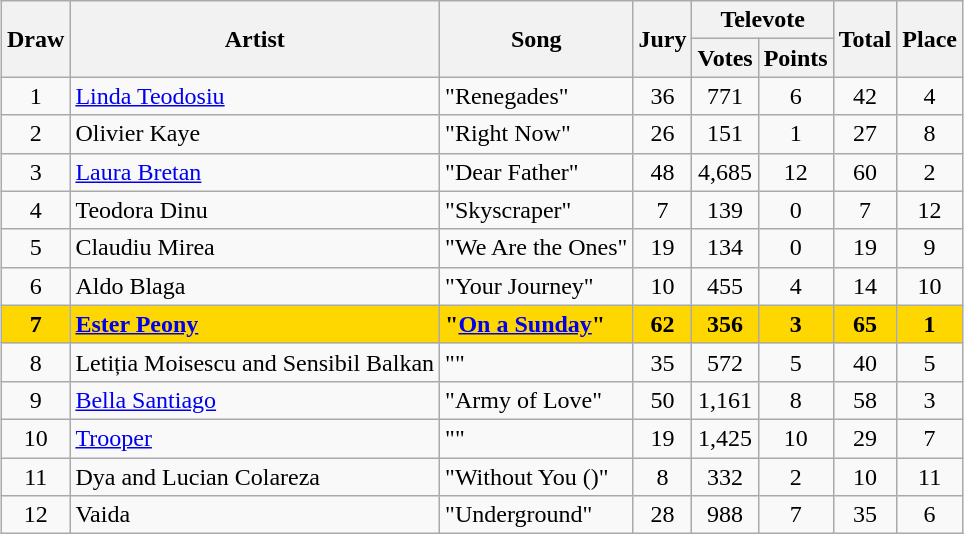<table class="sortable wikitable" style="margin: 1em auto 1em auto; text-align:center;">
<tr>
<th rowspan="2">Draw</th>
<th rowspan="2">Artist</th>
<th rowspan="2">Song</th>
<th rowspan="2">Jury</th>
<th colspan="2">Televote</th>
<th rowspan="2">Total</th>
<th rowspan="2">Place</th>
</tr>
<tr>
<th>Votes</th>
<th>Points</th>
</tr>
<tr>
<td>1</td>
<td align="left"><a href='#'>Linda Teodosiu</a></td>
<td align="left">"Renegades"</td>
<td>36</td>
<td>771</td>
<td>6</td>
<td>42</td>
<td>4</td>
</tr>
<tr>
<td>2</td>
<td align="left">Olivier Kaye</td>
<td align="left">"Right Now"</td>
<td>26</td>
<td>151</td>
<td>1</td>
<td>27</td>
<td>8</td>
</tr>
<tr>
<td>3</td>
<td align="left"><a href='#'>Laura Bretan</a></td>
<td align="left">"Dear Father"</td>
<td>48</td>
<td>4,685</td>
<td>12</td>
<td>60</td>
<td>2</td>
</tr>
<tr>
<td>4</td>
<td align="left">Teodora Dinu</td>
<td align="left">"Skyscraper"</td>
<td>7</td>
<td>139</td>
<td>0</td>
<td>7</td>
<td>12</td>
</tr>
<tr>
<td>5</td>
<td align="left">Claudiu Mirea</td>
<td align="left">"We Are the Ones"</td>
<td>19</td>
<td>134</td>
<td>0</td>
<td>19</td>
<td>9</td>
</tr>
<tr>
<td>6</td>
<td align="left">Aldo Blaga</td>
<td align="left">"Your Journey"</td>
<td>10</td>
<td>455</td>
<td>4</td>
<td>14</td>
<td>10</td>
</tr>
<tr style="font-weight:bold; background:gold;">
<td>7</td>
<td align="left"><a href='#'>Ester Peony</a></td>
<td align="left">"<a href='#'>On a Sunday</a>"</td>
<td>62</td>
<td>356</td>
<td>3</td>
<td>65</td>
<td>1</td>
</tr>
<tr>
<td>8</td>
<td align="left">Letiția Moisescu and Sensibil Balkan</td>
<td align="left">""</td>
<td>35</td>
<td>572</td>
<td>5</td>
<td>40</td>
<td>5</td>
</tr>
<tr>
<td>9</td>
<td align="left"><a href='#'>Bella Santiago</a></td>
<td align="left">"Army of Love"</td>
<td>50</td>
<td>1,161</td>
<td>8</td>
<td>58</td>
<td>3</td>
</tr>
<tr>
<td>10</td>
<td align="left"><a href='#'>Trooper</a></td>
<td align="left">""</td>
<td>19</td>
<td>1,425</td>
<td>10</td>
<td>29</td>
<td>7</td>
</tr>
<tr>
<td>11</td>
<td align="left">Dya and Lucian Colareza</td>
<td align="left">"Without You ()"</td>
<td>8</td>
<td>332</td>
<td>2</td>
<td>10</td>
<td>11</td>
</tr>
<tr>
<td>12</td>
<td align="left">Vaida</td>
<td align="left">"Underground"</td>
<td>28</td>
<td>988</td>
<td>7</td>
<td>35</td>
<td>6</td>
</tr>
</table>
